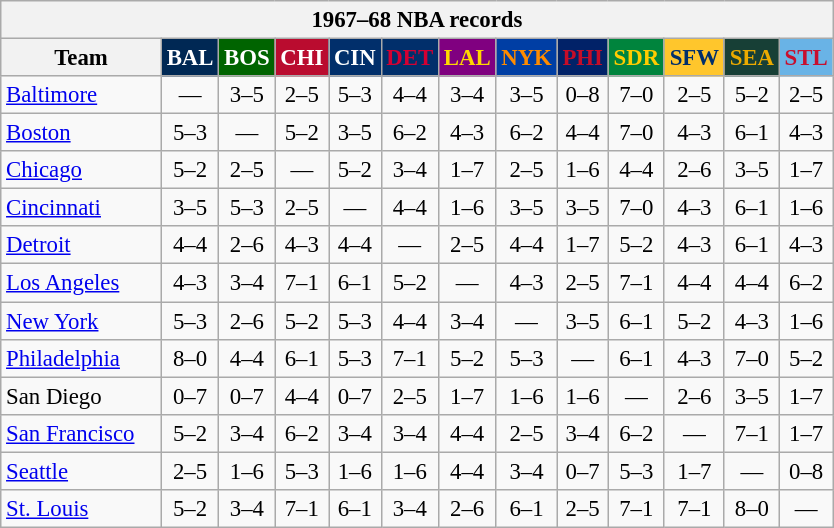<table class="wikitable" style="font-size:95%; text-align:center;">
<tr>
<th colspan=13>1967–68 NBA records</th>
</tr>
<tr>
<th width=100>Team</th>
<th style="background:#002854;color:#FFFFFF;width=35">BAL</th>
<th style="background:#006400;color:#FFFFFF;width=35">BOS</th>
<th style="background:#BA0C2F;color:#FFFFFF;width=35">CHI</th>
<th style="background:#012F6B;color:#FFFFFF;width=35">CIN</th>
<th style="background:#012F6B;color:#D40032;width=35">DET</th>
<th style="background:#800080;color:#FFD700;width=35">LAL</th>
<th style="background:#003EA4;color:#FF8C00;width=35">NYK</th>
<th style="background:#012268;color:#C60D28;width=35">PHI</th>
<th style="background:#00843D;color:#FFCC00;width=35">SDR</th>
<th style="background:#FFC62C;color:#012F6B;width=35">SFW</th>
<th style="background:#173F36;color:#EBAA00;width=35">SEA</th>
<th style="background:#69B3E6;color:#C70F2E;width=35">STL</th>
</tr>
<tr>
<td style="text-align:left;"><a href='#'>Baltimore</a></td>
<td>—</td>
<td>3–5</td>
<td>2–5</td>
<td>5–3</td>
<td>4–4</td>
<td>3–4</td>
<td>3–5</td>
<td>0–8</td>
<td>7–0</td>
<td>2–5</td>
<td>5–2</td>
<td>2–5</td>
</tr>
<tr>
<td style="text-align:left;"><a href='#'>Boston</a></td>
<td>5–3</td>
<td>—</td>
<td>5–2</td>
<td>3–5</td>
<td>6–2</td>
<td>4–3</td>
<td>6–2</td>
<td>4–4</td>
<td>7–0</td>
<td>4–3</td>
<td>6–1</td>
<td>4–3</td>
</tr>
<tr>
<td style="text-align:left;"><a href='#'>Chicago</a></td>
<td>5–2</td>
<td>2–5</td>
<td>—</td>
<td>5–2</td>
<td>3–4</td>
<td>1–7</td>
<td>2–5</td>
<td>1–6</td>
<td>4–4</td>
<td>2–6</td>
<td>3–5</td>
<td>1–7</td>
</tr>
<tr>
<td style="text-align:left;"><a href='#'>Cincinnati</a></td>
<td>3–5</td>
<td>5–3</td>
<td>2–5</td>
<td>—</td>
<td>4–4</td>
<td>1–6</td>
<td>3–5</td>
<td>3–5</td>
<td>7–0</td>
<td>4–3</td>
<td>6–1</td>
<td>1–6</td>
</tr>
<tr>
<td style="text-align:left;"><a href='#'>Detroit</a></td>
<td>4–4</td>
<td>2–6</td>
<td>4–3</td>
<td>4–4</td>
<td>—</td>
<td>2–5</td>
<td>4–4</td>
<td>1–7</td>
<td>5–2</td>
<td>4–3</td>
<td>6–1</td>
<td>4–3</td>
</tr>
<tr>
<td style="text-align:left;"><a href='#'>Los Angeles</a></td>
<td>4–3</td>
<td>3–4</td>
<td>7–1</td>
<td>6–1</td>
<td>5–2</td>
<td>—</td>
<td>4–3</td>
<td>2–5</td>
<td>7–1</td>
<td>4–4</td>
<td>4–4</td>
<td>6–2</td>
</tr>
<tr>
<td style="text-align:left;"><a href='#'>New York</a></td>
<td>5–3</td>
<td>2–6</td>
<td>5–2</td>
<td>5–3</td>
<td>4–4</td>
<td>3–4</td>
<td>—</td>
<td>3–5</td>
<td>6–1</td>
<td>5–2</td>
<td>4–3</td>
<td>1–6</td>
</tr>
<tr>
<td style="text-align:left;"><a href='#'>Philadelphia</a></td>
<td>8–0</td>
<td>4–4</td>
<td>6–1</td>
<td>5–3</td>
<td>7–1</td>
<td>5–2</td>
<td>5–3</td>
<td>—</td>
<td>6–1</td>
<td>4–3</td>
<td>7–0</td>
<td>5–2</td>
</tr>
<tr>
<td style="text-align:left;">San Diego</td>
<td>0–7</td>
<td>0–7</td>
<td>4–4</td>
<td>0–7</td>
<td>2–5</td>
<td>1–7</td>
<td>1–6</td>
<td>1–6</td>
<td>—</td>
<td>2–6</td>
<td>3–5</td>
<td>1–7</td>
</tr>
<tr>
<td style="text-align:left;"><a href='#'>San Francisco</a></td>
<td>5–2</td>
<td>3–4</td>
<td>6–2</td>
<td>3–4</td>
<td>3–4</td>
<td>4–4</td>
<td>2–5</td>
<td>3–4</td>
<td>6–2</td>
<td>—</td>
<td>7–1</td>
<td>1–7</td>
</tr>
<tr>
<td style="text-align:left;"><a href='#'>Seattle</a></td>
<td>2–5</td>
<td>1–6</td>
<td>5–3</td>
<td>1–6</td>
<td>1–6</td>
<td>4–4</td>
<td>3–4</td>
<td>0–7</td>
<td>5–3</td>
<td>1–7</td>
<td>—</td>
<td>0–8</td>
</tr>
<tr>
<td style="text-align:left;"><a href='#'>St. Louis</a></td>
<td>5–2</td>
<td>3–4</td>
<td>7–1</td>
<td>6–1</td>
<td>3–4</td>
<td>2–6</td>
<td>6–1</td>
<td>2–5</td>
<td>7–1</td>
<td>7–1</td>
<td>8–0</td>
<td>—</td>
</tr>
</table>
